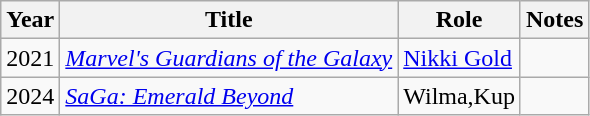<table class="wikitable sortable">
<tr>
<th>Year</th>
<th>Title</th>
<th>Role</th>
<th>Notes</th>
</tr>
<tr>
<td>2021</td>
<td><em><a href='#'>Marvel's Guardians of the Galaxy</a></em></td>
<td><a href='#'>Nikki Gold</a></td>
</tr>
<tr>
<td>2024</td>
<td><em><a href='#'>SaGa: Emerald Beyond</a></em></td>
<td>Wilma,Kup</td>
<td> </td>
</tr>
</table>
